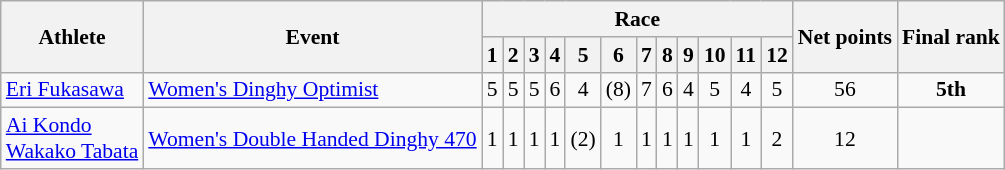<table class="wikitable" border="1" style="font-size:90%">
<tr>
<th rowspan=2>Athlete</th>
<th rowspan=2>Event</th>
<th colspan=12>Race</th>
<th rowspan=2>Net points</th>
<th rowspan=2>Final rank</th>
</tr>
<tr>
<th>1</th>
<th>2</th>
<th>3</th>
<th>4</th>
<th>5</th>
<th>6</th>
<th>7</th>
<th>8</th>
<th>9</th>
<th>10</th>
<th>11</th>
<th>12</th>
</tr>
<tr align=center>
<td align=left><a href='#'>Eri Fukasawa</a></td>
<td align=left><a href='#'>Women's Dinghy Optimist</a></td>
<td>5</td>
<td>5</td>
<td>5</td>
<td>6</td>
<td>4</td>
<td>(8)</td>
<td>7</td>
<td>6</td>
<td>4</td>
<td>5</td>
<td>4</td>
<td>5</td>
<td>56</td>
<td><strong>5th</strong></td>
</tr>
<tr align=center>
<td align=left><a href='#'>Ai Kondo</a><br><a href='#'>Wakako Tabata</a></td>
<td align=left><a href='#'>Women's Double Handed Dinghy 470</a></td>
<td>1</td>
<td>1</td>
<td>1</td>
<td>1</td>
<td>(2)</td>
<td>1</td>
<td>1</td>
<td>1</td>
<td>1</td>
<td>1</td>
<td>1</td>
<td>2</td>
<td>12</td>
<td></td>
</tr>
</table>
